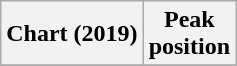<table class="wikitable sortable plainrowheaders" style="text-align:center">
<tr>
<th scope="col">Chart (2019)</th>
<th scope="col">Peak<br>position</th>
</tr>
<tr>
</tr>
</table>
